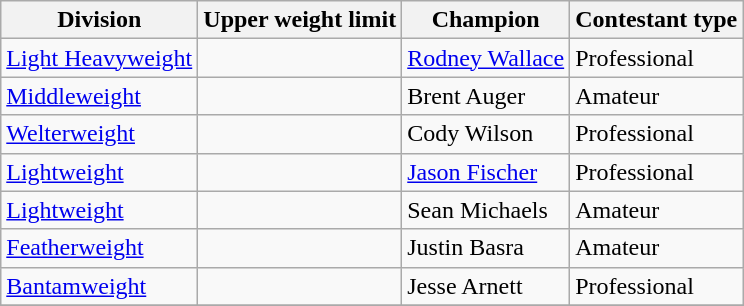<table class="wikitable">
<tr>
<th>Division</th>
<th>Upper weight limit</th>
<th>Champion</th>
<th>Contestant type</th>
</tr>
<tr>
<td><a href='#'>Light Heavyweight</a></td>
<td></td>
<td> <a href='#'>Rodney Wallace</a></td>
<td>Professional</td>
</tr>
<tr>
<td><a href='#'>Middleweight</a></td>
<td></td>
<td> Brent Auger</td>
<td>Amateur</td>
</tr>
<tr>
<td><a href='#'>Welterweight</a></td>
<td></td>
<td> Cody Wilson</td>
<td>Professional</td>
</tr>
<tr>
<td><a href='#'>Lightweight</a></td>
<td></td>
<td> <a href='#'>Jason Fischer</a></td>
<td>Professional</td>
</tr>
<tr>
<td><a href='#'>Lightweight</a></td>
<td></td>
<td> Sean Michaels</td>
<td>Amateur</td>
</tr>
<tr>
<td><a href='#'>Featherweight</a></td>
<td></td>
<td> Justin Basra</td>
<td>Amateur</td>
</tr>
<tr>
<td><a href='#'>Bantamweight</a></td>
<td></td>
<td> Jesse Arnett</td>
<td>Professional</td>
</tr>
<tr>
</tr>
</table>
